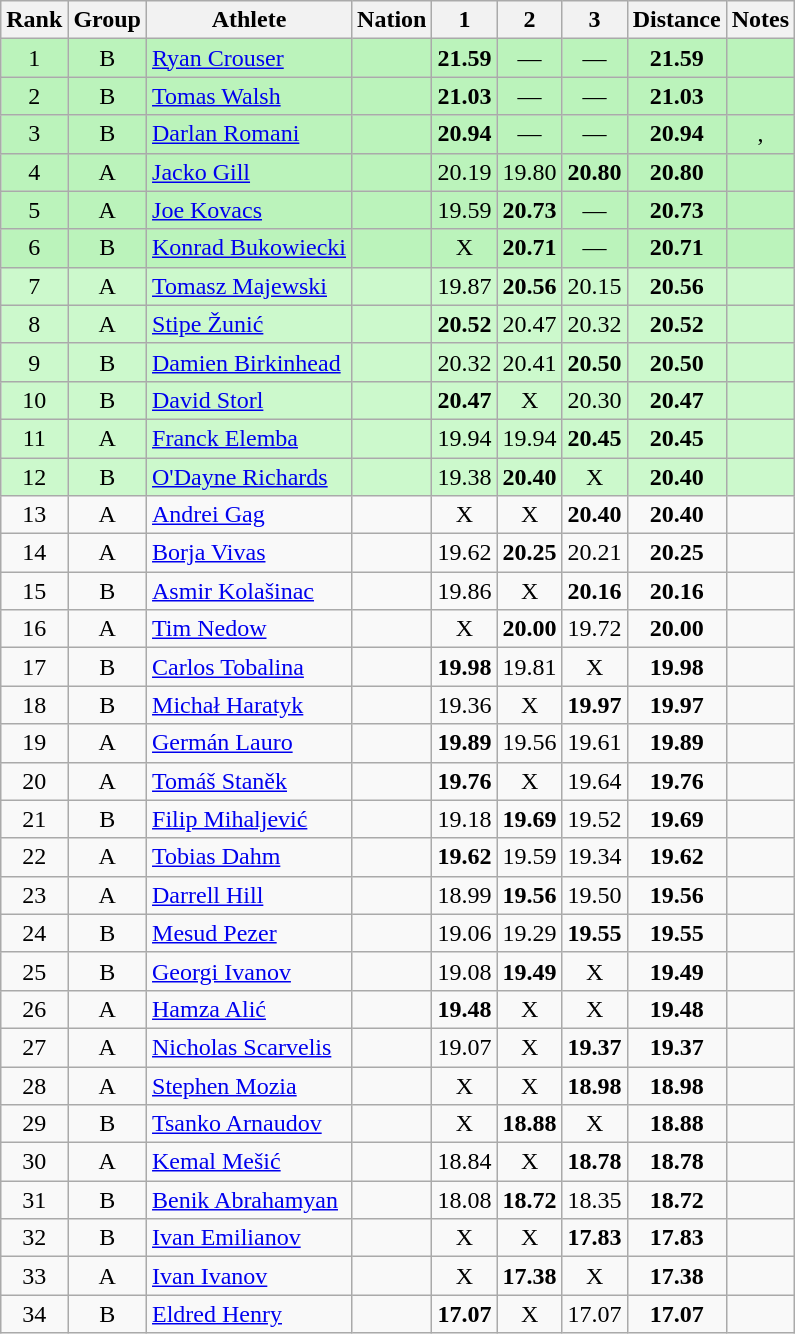<table class="wikitable sortable" style="text-align:center">
<tr>
<th>Rank</th>
<th>Group</th>
<th>Athlete</th>
<th>Nation</th>
<th>1</th>
<th>2</th>
<th>3</th>
<th>Distance</th>
<th>Notes</th>
</tr>
<tr bgcolor=bbf3bb>
<td>1</td>
<td>B</td>
<td align=left><a href='#'>Ryan Crouser</a></td>
<td align=left></td>
<td><strong>21.59</strong></td>
<td data-sort-value=1.00>—</td>
<td data-sort-value=1.00>—</td>
<td><strong>21.59</strong></td>
<td></td>
</tr>
<tr bgcolor=bbf3bb>
<td>2</td>
<td>B</td>
<td align=left><a href='#'>Tomas Walsh</a></td>
<td align=left></td>
<td><strong>21.03</strong></td>
<td data-sort-value=1.00>—</td>
<td data-sort-value=1.00>—</td>
<td><strong>21.03</strong></td>
<td></td>
</tr>
<tr bgcolor=bbf3bb>
<td>3</td>
<td>B</td>
<td align=left><a href='#'>Darlan Romani</a></td>
<td align=left></td>
<td><strong>20.94</strong></td>
<td data-sort-value=1.00>—</td>
<td data-sort-value=1.00>—</td>
<td><strong>20.94</strong></td>
<td>, </td>
</tr>
<tr bgcolor=bbf3bb>
<td>4</td>
<td>A</td>
<td align=left><a href='#'>Jacko Gill</a></td>
<td align=left></td>
<td>20.19</td>
<td>19.80</td>
<td><strong>20.80</strong></td>
<td><strong>20.80</strong></td>
<td></td>
</tr>
<tr bgcolor=bbf3bb>
<td>5</td>
<td>A</td>
<td align=left><a href='#'>Joe Kovacs</a></td>
<td align=left></td>
<td>19.59</td>
<td><strong>20.73</strong></td>
<td data-sort-value=1.00>—</td>
<td><strong>20.73</strong></td>
<td></td>
</tr>
<tr bgcolor=bbf3bb>
<td>6</td>
<td>B</td>
<td align=left><a href='#'>Konrad Bukowiecki</a></td>
<td align=left></td>
<td data-sort-value=1.00>X</td>
<td><strong>20.71</strong></td>
<td data-sort-value=1.00>—</td>
<td><strong>20.71</strong></td>
<td></td>
</tr>
<tr bgcolor=ccf9cc>
<td>7</td>
<td>A</td>
<td align=left><a href='#'>Tomasz Majewski</a></td>
<td align=left></td>
<td>19.87</td>
<td><strong>20.56</strong></td>
<td>20.15</td>
<td><strong>20.56</strong></td>
<td></td>
</tr>
<tr bgcolor=ccf9cc>
<td>8</td>
<td>A</td>
<td align=left><a href='#'>Stipe Žunić</a></td>
<td align=left></td>
<td><strong>20.52</strong></td>
<td>20.47</td>
<td>20.32</td>
<td><strong>20.52</strong></td>
<td></td>
</tr>
<tr bgcolor=ccf9cc>
<td>9</td>
<td>B</td>
<td align=left><a href='#'>Damien Birkinhead</a></td>
<td align=left></td>
<td>20.32</td>
<td>20.41</td>
<td><strong>20.50</strong></td>
<td><strong>20.50</strong></td>
<td></td>
</tr>
<tr bgcolor=ccf9cc>
<td>10</td>
<td>B</td>
<td align=left><a href='#'>David Storl</a></td>
<td align=left></td>
<td><strong>20.47</strong></td>
<td data-sort-value=1.00>X</td>
<td>20.30</td>
<td><strong>20.47</strong></td>
<td></td>
</tr>
<tr bgcolor=ccf9cc>
<td>11</td>
<td>A</td>
<td align=left><a href='#'>Franck Elemba</a></td>
<td align=left></td>
<td>19.94</td>
<td>19.94</td>
<td><strong>20.45</strong></td>
<td><strong>20.45</strong></td>
<td></td>
</tr>
<tr bgcolor=ccf9cc>
<td>12</td>
<td>B</td>
<td align=left><a href='#'>O'Dayne Richards</a></td>
<td align=left></td>
<td>19.38</td>
<td><strong>20.40</strong></td>
<td data-sort-value=1.00>X</td>
<td><strong>20.40</strong></td>
<td></td>
</tr>
<tr>
<td>13</td>
<td>A</td>
<td align=left><a href='#'>Andrei Gag</a></td>
<td align=left></td>
<td data-sort-value=1.00>X</td>
<td data-sort-value=1.00>X</td>
<td><strong>20.40</strong></td>
<td><strong>20.40</strong></td>
<td></td>
</tr>
<tr>
<td>14</td>
<td>A</td>
<td align=left><a href='#'>Borja Vivas</a></td>
<td align=left></td>
<td>19.62</td>
<td><strong>20.25</strong></td>
<td>20.21</td>
<td><strong>20.25</strong></td>
<td></td>
</tr>
<tr>
<td>15</td>
<td>B</td>
<td align=left><a href='#'>Asmir Kolašinac</a></td>
<td align=left></td>
<td>19.86</td>
<td data-sort-value=1.00>X</td>
<td><strong>20.16</strong></td>
<td><strong>20.16</strong></td>
<td></td>
</tr>
<tr>
<td>16</td>
<td>A</td>
<td align=left><a href='#'>Tim Nedow</a></td>
<td align=left></td>
<td data-sort-value=1.00>X</td>
<td><strong>20.00</strong></td>
<td>19.72</td>
<td><strong>20.00</strong></td>
<td></td>
</tr>
<tr>
<td>17</td>
<td>B</td>
<td align=left><a href='#'>Carlos Tobalina</a></td>
<td align=left></td>
<td><strong>19.98</strong></td>
<td>19.81</td>
<td data-sort-value=1.00>X</td>
<td><strong>19.98</strong></td>
<td></td>
</tr>
<tr>
<td>18</td>
<td>B</td>
<td align=left><a href='#'>Michał Haratyk</a></td>
<td align=left></td>
<td>19.36</td>
<td data-sort-value=1.00>X</td>
<td><strong>19.97</strong></td>
<td><strong>19.97</strong></td>
<td></td>
</tr>
<tr>
<td>19</td>
<td>A</td>
<td align=left><a href='#'>Germán Lauro</a></td>
<td align=left></td>
<td><strong>19.89</strong></td>
<td>19.56</td>
<td>19.61</td>
<td><strong>19.89</strong></td>
<td></td>
</tr>
<tr>
<td>20</td>
<td>A</td>
<td align=left><a href='#'>Tomáš Staněk</a></td>
<td align=left></td>
<td><strong>19.76</strong></td>
<td data-sort-value=1.00>X</td>
<td>19.64</td>
<td><strong>19.76</strong></td>
<td></td>
</tr>
<tr>
<td>21</td>
<td>B</td>
<td align=left><a href='#'>Filip Mihaljević</a></td>
<td align=left></td>
<td>19.18</td>
<td><strong>19.69</strong></td>
<td>19.52</td>
<td><strong>19.69</strong></td>
<td></td>
</tr>
<tr>
<td>22</td>
<td>A</td>
<td align=left><a href='#'>Tobias Dahm</a></td>
<td align=left></td>
<td><strong>19.62</strong></td>
<td>19.59</td>
<td>19.34</td>
<td><strong>19.62</strong></td>
<td></td>
</tr>
<tr>
<td>23</td>
<td>A</td>
<td align=left><a href='#'>Darrell Hill</a></td>
<td align=left></td>
<td>18.99</td>
<td><strong>19.56</strong></td>
<td>19.50</td>
<td><strong>19.56</strong></td>
<td></td>
</tr>
<tr>
<td>24</td>
<td>B</td>
<td align=left><a href='#'>Mesud Pezer</a></td>
<td align=left></td>
<td>19.06</td>
<td>19.29</td>
<td><strong>19.55</strong></td>
<td><strong>19.55</strong></td>
<td></td>
</tr>
<tr>
<td>25</td>
<td>B</td>
<td align=left><a href='#'>Georgi Ivanov</a></td>
<td align=left></td>
<td>19.08</td>
<td><strong>19.49</strong></td>
<td data-sort-value=1.00>X</td>
<td><strong>19.49</strong></td>
<td></td>
</tr>
<tr>
<td>26</td>
<td>A</td>
<td align=left><a href='#'>Hamza Alić</a></td>
<td align=left></td>
<td><strong>19.48</strong></td>
<td data-sort-value=1.00>X</td>
<td data-sort-value=1.00>X</td>
<td><strong>19.48</strong></td>
<td></td>
</tr>
<tr>
<td>27</td>
<td>A</td>
<td align=left><a href='#'>Nicholas Scarvelis</a></td>
<td align=left></td>
<td>19.07</td>
<td data-sort-value=1.00>X</td>
<td><strong>19.37</strong></td>
<td><strong>19.37</strong></td>
<td></td>
</tr>
<tr>
<td>28</td>
<td>A</td>
<td align=left><a href='#'>Stephen Mozia</a></td>
<td align=left></td>
<td data-sort-value=1.00>X</td>
<td data-sort-value=1.00>X</td>
<td><strong>18.98</strong></td>
<td><strong>18.98</strong></td>
<td></td>
</tr>
<tr>
<td>29</td>
<td>B</td>
<td align=left><a href='#'>Tsanko Arnaudov</a></td>
<td align=left></td>
<td data-sort-value=1.00>X</td>
<td><strong>18.88</strong></td>
<td data-sort-value=1.00>X</td>
<td><strong>18.88</strong></td>
<td></td>
</tr>
<tr>
<td>30</td>
<td>A</td>
<td align=left><a href='#'>Kemal Mešić</a></td>
<td align=left></td>
<td>18.84</td>
<td data-sort-value=1.00>X</td>
<td><strong>18.78</strong></td>
<td><strong>18.78</strong></td>
<td></td>
</tr>
<tr>
<td>31</td>
<td>B</td>
<td align=left><a href='#'>Benik Abrahamyan</a></td>
<td align=left></td>
<td>18.08</td>
<td><strong>18.72</strong></td>
<td>18.35</td>
<td><strong>18.72</strong></td>
<td></td>
</tr>
<tr>
<td>32</td>
<td>B</td>
<td align=left><a href='#'>Ivan Emilianov</a></td>
<td align=left></td>
<td data-sort-value=1.00>X</td>
<td data-sort-value=1.00>X</td>
<td><strong>17.83</strong></td>
<td><strong>17.83</strong></td>
<td></td>
</tr>
<tr>
<td>33</td>
<td>A</td>
<td align=left><a href='#'>Ivan Ivanov</a></td>
<td align=left></td>
<td data-sort-value=1.00>X</td>
<td><strong>17.38</strong></td>
<td data-sort-value=1.00>X</td>
<td><strong>17.38</strong></td>
<td></td>
</tr>
<tr>
<td>34</td>
<td>B</td>
<td align=left><a href='#'>Eldred Henry</a></td>
<td align=left></td>
<td><strong>17.07</strong></td>
<td data-sort-value=1.00>X</td>
<td>17.07</td>
<td><strong>17.07</strong></td>
<td></td>
</tr>
</table>
